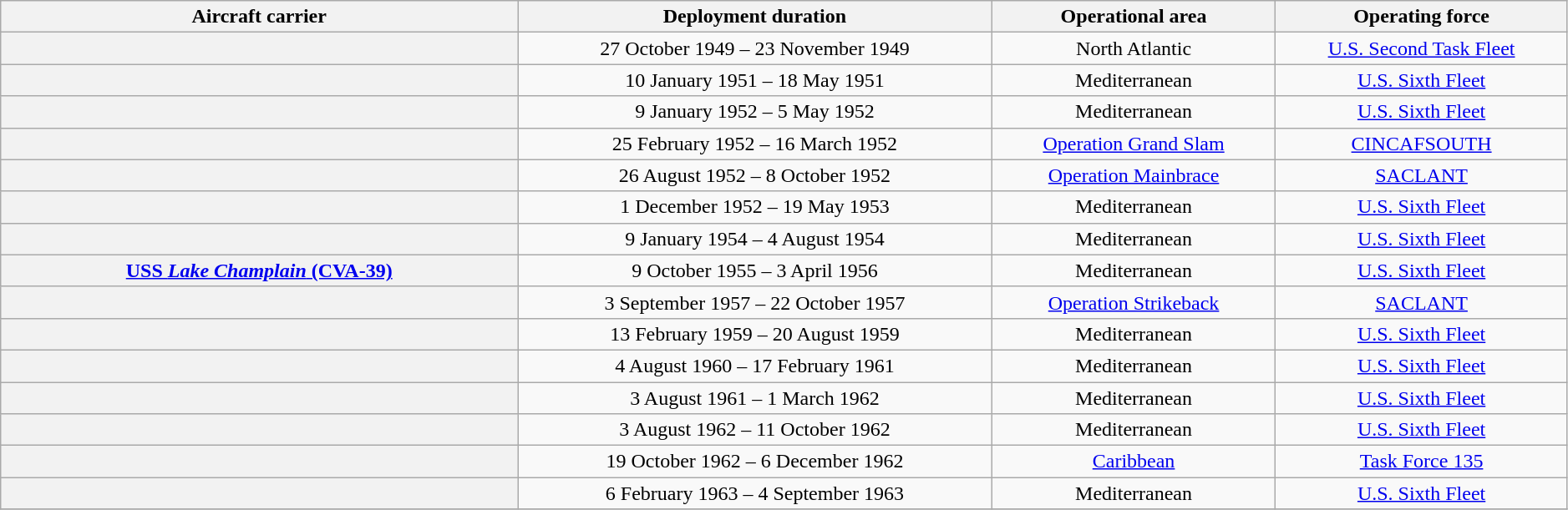<table class="wikitable" style="text-align:center" width=99%>
<tr>
<th rowspan="1" width="33%">Aircraft carrier</th>
<th colspan="1" align="center">Deployment duration</th>
<th colspan="1" align="center">Operational area</th>
<th colspan="1" align="center">Operating force</th>
</tr>
<tr>
<th></th>
<td>27 October 1949 – 23 November 1949</td>
<td>North Atlantic</td>
<td><a href='#'>U.S. Second Task Fleet</a></td>
</tr>
<tr>
<th></th>
<td>10 January 1951 – 18 May 1951</td>
<td>Mediterranean</td>
<td><a href='#'>U.S. Sixth Fleet</a></td>
</tr>
<tr>
<th></th>
<td>9 January 1952 – 5 May 1952</td>
<td>Mediterranean</td>
<td><a href='#'>U.S. Sixth Fleet</a></td>
</tr>
<tr>
<th></th>
<td>25 February 1952 – 16 March 1952</td>
<td><a href='#'>Operation Grand Slam</a></td>
<td><a href='#'>CINCAFSOUTH</a></td>
</tr>
<tr>
<th></th>
<td>26 August 1952 – 8 October 1952</td>
<td><a href='#'>Operation Mainbrace</a></td>
<td><a href='#'>SACLANT</a></td>
</tr>
<tr>
<th></th>
<td>1 December 1952 – 19 May 1953</td>
<td>Mediterranean</td>
<td><a href='#'>U.S. Sixth Fleet</a></td>
</tr>
<tr>
<th></th>
<td>9 January 1954 – 4 August 1954</td>
<td>Mediterranean</td>
<td><a href='#'>U.S. Sixth Fleet</a></td>
</tr>
<tr>
<th><a href='#'>USS <em>Lake Champlain</em> (CVA-39)</a></th>
<td>9 October 1955 – 3 April 1956</td>
<td>Mediterranean</td>
<td><a href='#'>U.S. Sixth Fleet</a></td>
</tr>
<tr>
<th></th>
<td>3 September 1957 – 22 October 1957</td>
<td><a href='#'>Operation Strikeback</a></td>
<td><a href='#'>SACLANT</a></td>
</tr>
<tr>
<th></th>
<td>13 February 1959 – 20 August 1959</td>
<td>Mediterranean</td>
<td><a href='#'>U.S. Sixth Fleet</a></td>
</tr>
<tr>
<th></th>
<td>4 August 1960 – 17 February 1961</td>
<td>Mediterranean</td>
<td><a href='#'>U.S. Sixth Fleet</a></td>
</tr>
<tr>
<th></th>
<td>3 August 1961 – 1 March 1962</td>
<td>Mediterranean</td>
<td><a href='#'>U.S. Sixth Fleet</a></td>
</tr>
<tr>
<th></th>
<td>3 August 1962 – 11 October 1962</td>
<td>Mediterranean</td>
<td><a href='#'>U.S. Sixth Fleet</a></td>
</tr>
<tr>
<th></th>
<td>19 October 1962 – 6 December 1962</td>
<td><a href='#'>Caribbean</a></td>
<td><a href='#'>Task Force 135</a></td>
</tr>
<tr>
<th></th>
<td>6 February 1963 – 4 September 1963</td>
<td>Mediterranean</td>
<td><a href='#'>U.S. Sixth Fleet</a></td>
</tr>
<tr>
</tr>
</table>
